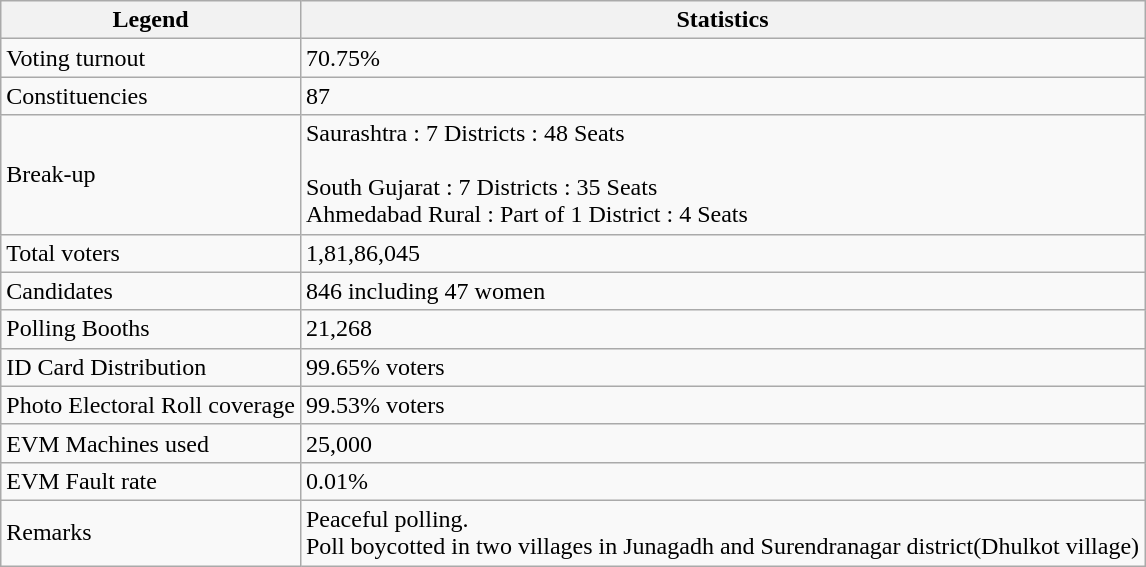<table class="wikitable">
<tr>
<th>Legend</th>
<th>Statistics</th>
</tr>
<tr>
<td>Voting turnout</td>
<td>70.75%</td>
</tr>
<tr>
<td>Constituencies</td>
<td>87</td>
</tr>
<tr>
<td>Break-up</td>
<td>Saurashtra : 7 Districts : 48 Seats<br><br>South Gujarat : 7 Districts : 35 Seats<br>
Ahmedabad Rural : Part of 1 District : 4 Seats</td>
</tr>
<tr>
<td>Total voters</td>
<td>1,81,86,045</td>
</tr>
<tr>
<td>Candidates</td>
<td>846 including 47 women</td>
</tr>
<tr>
<td>Polling Booths</td>
<td>21,268</td>
</tr>
<tr>
<td>ID Card Distribution</td>
<td>99.65% voters</td>
</tr>
<tr>
<td>Photo Electoral Roll coverage</td>
<td>99.53% voters</td>
</tr>
<tr>
<td>EVM Machines used</td>
<td>25,000</td>
</tr>
<tr>
<td>EVM Fault rate</td>
<td>0.01%</td>
</tr>
<tr>
<td>Remarks</td>
<td>Peaceful polling.<br>Poll boycotted in two villages in Junagadh and Surendranagar district(Dhulkot village)</td>
</tr>
</table>
